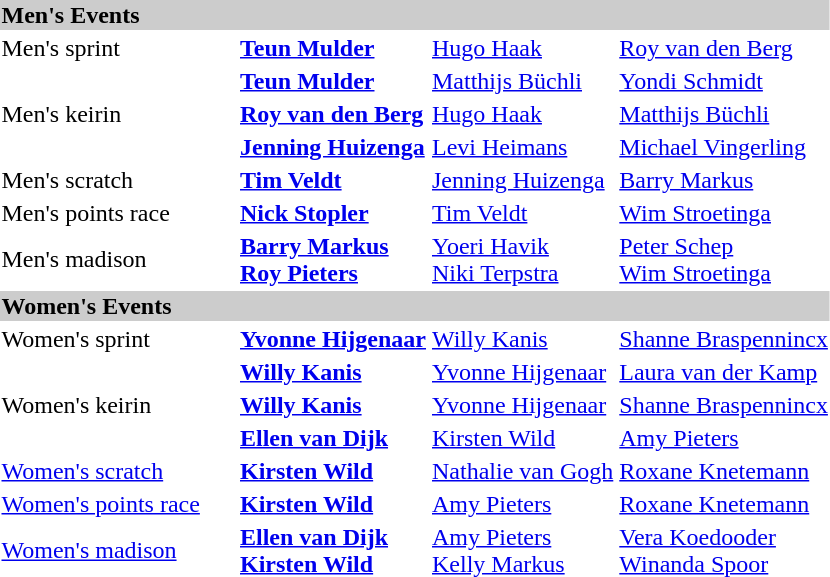<table>
<tr bgcolor="#cccccc">
<td colspan=4><strong>Men's Events</strong></td>
</tr>
<tr>
<td>Men's sprint <br></td>
<td><strong><a href='#'>Teun Mulder</a></strong></td>
<td><a href='#'>Hugo Haak</a></td>
<td><a href='#'>Roy van den Berg</a></td>
</tr>
<tr>
<td><br></td>
<td><strong><a href='#'>Teun Mulder</a></strong></td>
<td><a href='#'>Matthijs Büchli</a></td>
<td><a href='#'>Yondi Schmidt</a></td>
</tr>
<tr>
<td>Men's keirin<br></td>
<td><strong><a href='#'>Roy van den Berg</a></strong></td>
<td><a href='#'>Hugo Haak</a></td>
<td><a href='#'>Matthijs Büchli</a></td>
</tr>
<tr>
<td></td>
<td><strong><a href='#'>Jenning Huizenga</a></strong></td>
<td><a href='#'>Levi Heimans</a></td>
<td><a href='#'>Michael Vingerling</a></td>
</tr>
<tr>
<td>Men's scratch</td>
<td><strong><a href='#'>Tim Veldt</a></strong></td>
<td><a href='#'>Jenning Huizenga</a></td>
<td><a href='#'>Barry Markus</a></td>
</tr>
<tr>
<td>Men's points race</td>
<td><strong><a href='#'>Nick Stopler</a></strong></td>
<td><a href='#'>Tim Veldt</a></td>
<td><a href='#'>Wim Stroetinga</a></td>
</tr>
<tr>
<td>Men's madison</td>
<td><strong><a href='#'>Barry Markus</a></strong><br><strong><a href='#'>Roy Pieters</a></strong></td>
<td><a href='#'>Yoeri Havik</a><br><a href='#'>Niki Terpstra</a></td>
<td><a href='#'>Peter Schep</a><br><a href='#'>Wim Stroetinga</a></td>
</tr>
<tr bgcolor="#cccccc">
<td colspan=4><strong>Women's Events</strong></td>
</tr>
<tr>
<td>Women's sprint<br></td>
<td><strong><a href='#'>Yvonne Hijgenaar</a></strong></td>
<td><a href='#'>Willy Kanis</a></td>
<td><a href='#'>Shanne Braspennincx</a></td>
</tr>
<tr>
<td><br></td>
<td><strong><a href='#'>Willy Kanis</a></strong></td>
<td><a href='#'>Yvonne Hijgenaar</a></td>
<td><a href='#'>Laura van der Kamp</a></td>
</tr>
<tr>
<td>Women's keirin<br></td>
<td><strong><a href='#'>Willy Kanis</a></strong></td>
<td><a href='#'>Yvonne Hijgenaar</a></td>
<td><a href='#'>Shanne Braspennincx</a></td>
</tr>
<tr>
<td width=155><br></td>
<td><strong><a href='#'>Ellen van Dijk</a></strong></td>
<td><a href='#'>Kirsten Wild</a></td>
<td><a href='#'>Amy Pieters</a></td>
</tr>
<tr>
<td><a href='#'>Women's scratch</a><br></td>
<td><strong><a href='#'>Kirsten Wild</a></strong></td>
<td><a href='#'>Nathalie van Gogh</a></td>
<td><a href='#'>Roxane Knetemann</a></td>
</tr>
<tr>
<td><a href='#'>Women's points race</a></td>
<td><strong><a href='#'>Kirsten Wild</a></strong></td>
<td><a href='#'>Amy Pieters</a></td>
<td><a href='#'>Roxane Knetemann</a></td>
</tr>
<tr>
<td><a href='#'>Women's madison</a><br></td>
<td><strong><a href='#'>Ellen van Dijk</a></strong><br><strong><a href='#'>Kirsten Wild</a></strong></td>
<td><a href='#'>Amy Pieters</a><br><a href='#'>Kelly Markus</a></td>
<td><a href='#'>Vera Koedooder</a><br><a href='#'>Winanda Spoor</a></td>
</tr>
<tr>
</tr>
</table>
